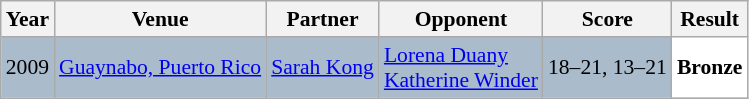<table class="sortable wikitable" style="font-size: 90%;">
<tr>
<th>Year</th>
<th>Venue</th>
<th>Partner</th>
<th>Opponent</th>
<th>Score</th>
<th>Result</th>
</tr>
<tr style="background:#AABBCC">
<td align="center">2009</td>
<td align="left"><a href='#'>Guaynabo, Puerto Rico</a></td>
<td align="left"> <a href='#'>Sarah Kong</a></td>
<td align="left"> <a href='#'>Lorena Duany</a><br> <a href='#'>Katherine Winder</a></td>
<td align="left">18–21, 13–21</td>
<td style="text-align:left; background:white"> <strong>Bronze</strong></td>
</tr>
</table>
